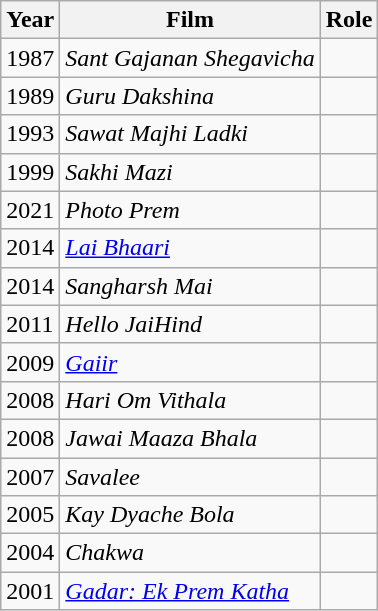<table class="wikitable sortable">
<tr>
<th>Year</th>
<th>Film</th>
<th>Role</th>
</tr>
<tr>
<td>1987</td>
<td><em>Sant Gajanan Shegavicha</em></td>
<td></td>
</tr>
<tr>
<td>1989</td>
<td><em>Guru Dakshina</em></td>
<td></td>
</tr>
<tr>
<td>1993</td>
<td><em>Sawat Majhi Ladki</em></td>
<td></td>
</tr>
<tr>
<td>1999</td>
<td><em>Sakhi Mazi</em></td>
<td></td>
</tr>
<tr>
<td>2021</td>
<td><em>Photo Prem</em></td>
<td></td>
</tr>
<tr>
<td>2014</td>
<td><em><a href='#'>Lai Bhaari</a></em></td>
<td></td>
</tr>
<tr>
<td>2014</td>
<td><em>Sangharsh Mai</em></td>
<td></td>
</tr>
<tr>
<td>2011</td>
<td><em>Hello JaiHind</em></td>
<td></td>
</tr>
<tr>
<td>2009</td>
<td><em><a href='#'>Gaiir</a></em></td>
<td></td>
</tr>
<tr>
<td>2008</td>
<td><em>Hari Om Vithala</em></td>
<td></td>
</tr>
<tr>
<td>2008</td>
<td><em>Jawai Maaza Bhala</em></td>
<td></td>
</tr>
<tr>
<td>2007</td>
<td><em>Savalee</em></td>
<td></td>
</tr>
<tr>
<td>2005</td>
<td><em>Kay Dyache Bola</em></td>
<td></td>
</tr>
<tr>
<td>2004</td>
<td><em>Chakwa</em></td>
<td></td>
</tr>
<tr>
<td>2001</td>
<td><em><a href='#'>Gadar: Ek Prem Katha</a></em></td>
<td></td>
</tr>
</table>
